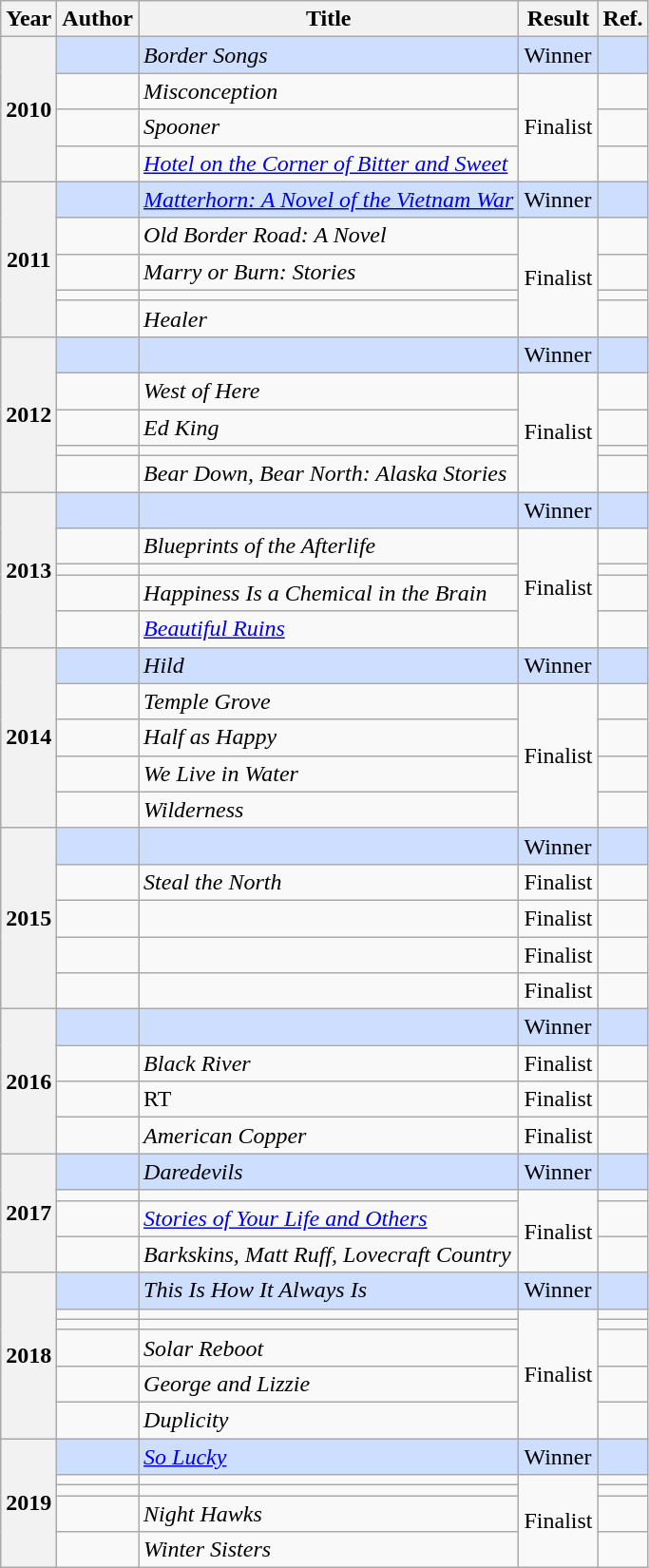<table class="wikitable sortable mw-collapsible">
<tr>
<th>Year</th>
<th>Author</th>
<th>Title</th>
<th>Result</th>
<th>Ref.</th>
</tr>
<tr style="background:#cddeff">
<th rowspan="4">2010</th>
<td></td>
<td><em>Border Songs</em></td>
<td>Winner</td>
<td></td>
</tr>
<tr>
<td></td>
<td><em>Misconception</em></td>
<td rowspan="3">Finalist</td>
<td></td>
</tr>
<tr>
<td></td>
<td><em>Spooner</em></td>
<td></td>
</tr>
<tr>
<td></td>
<td><em><a href='#'>Hotel on the Corner of Bitter and Sweet</a></em></td>
<td></td>
</tr>
<tr style="background:#cddeff">
<th rowspan="5">2011</th>
<td></td>
<td><em><a href='#'>Matterhorn: A Novel of the Vietnam War</a></em></td>
<td>Winner</td>
<td></td>
</tr>
<tr>
<td></td>
<td><em>Old Border Road: A Novel</em></td>
<td rowspan="4">Finalist</td>
<td></td>
</tr>
<tr>
<td></td>
<td><em>Marry or Burn: Stories</em></td>
<td></td>
</tr>
<tr>
<td></td>
<td><em></em></td>
<td></td>
</tr>
<tr>
<td></td>
<td><em>Healer</em></td>
<td></td>
</tr>
<tr style="background:#cddeff">
<th rowspan="5">2012</th>
<td></td>
<td><em></em></td>
<td>Winner</td>
<td></td>
</tr>
<tr>
<td></td>
<td><em>West of Here</em></td>
<td rowspan="4">Finalist</td>
<td></td>
</tr>
<tr>
<td></td>
<td><em>Ed King</em></td>
<td></td>
</tr>
<tr>
<td></td>
<td><em></em></td>
<td></td>
</tr>
<tr>
<td></td>
<td><em>Bear Down, Bear North: Alaska Stories</em></td>
<td></td>
</tr>
<tr style="background:#cddeff">
<th rowspan="5">2013</th>
<td></td>
<td><em></em></td>
<td>Winner</td>
<td></td>
</tr>
<tr>
<td></td>
<td><em>Blueprints of the Afterlife</em></td>
<td rowspan="4">Finalist</td>
<td></td>
</tr>
<tr>
<td></td>
<td><em></em></td>
<td></td>
</tr>
<tr>
<td></td>
<td><em>Happiness Is a Chemical in the Brain</em></td>
<td></td>
</tr>
<tr>
<td></td>
<td><em><a href='#'>Beautiful Ruins</a></em></td>
<td></td>
</tr>
<tr style="background:#cddeff">
<th rowspan="5">2014</th>
<td></td>
<td><em>Hild</em></td>
<td>Winner</td>
<td></td>
</tr>
<tr>
<td></td>
<td><em>Temple Grove</em></td>
<td rowspan="4">Finalist</td>
<td></td>
</tr>
<tr>
<td></td>
<td><em>Half as Happy</em></td>
<td></td>
</tr>
<tr>
<td></td>
<td><em>We Live in Water</em></td>
<td></td>
</tr>
<tr>
<td></td>
<td><em>Wilderness</em></td>
<td></td>
</tr>
<tr style="background:#cddeff">
<th rowspan="5">2015</th>
<td></td>
<td><em></em></td>
<td>Winner</td>
<td></td>
</tr>
<tr>
<td></td>
<td><em>Steal the North</em></td>
<td>Finalist</td>
<td></td>
</tr>
<tr>
<td></td>
<td><em></em></td>
<td>Finalist</td>
<td></td>
</tr>
<tr>
<td></td>
<td><em></em></td>
<td>Finalist</td>
<td></td>
</tr>
<tr>
<td></td>
<td><em></em></td>
<td>Finalist</td>
<td></td>
</tr>
<tr style="background:#cddeff">
<th rowspan="4">2016</th>
<td></td>
<td><em></em></td>
<td>Winner</td>
<td></td>
</tr>
<tr>
<td></td>
<td><em>Black River</em></td>
<td>Finalist</td>
<td></td>
</tr>
<tr>
<td></td>
<td>RT</td>
<td>Finalist</td>
<td></td>
</tr>
<tr>
<td></td>
<td><em>American Copper</em></td>
<td>Finalist</td>
<td></td>
</tr>
<tr style="background:#cddeff">
<th rowspan="4">2017</th>
<td></td>
<td><em>Daredevils</em></td>
<td>Winner</td>
<td></td>
</tr>
<tr>
<td></td>
<td><em></em></td>
<td rowspan="3">Finalist</td>
<td></td>
</tr>
<tr>
<td></td>
<td><em><a href='#'>Stories of Your Life and Others</a></em></td>
<td></td>
</tr>
<tr>
<td></td>
<td><em>Barkskins, Matt Ruff, Lovecraft Country</em></td>
<td></td>
</tr>
<tr style="background:#cddeff">
<th rowspan="6">2018</th>
<td></td>
<td><em>This Is How It Always Is</em></td>
<td>Winner</td>
<td></td>
</tr>
<tr>
<td></td>
<td><em></em></td>
<td rowspan="5">Finalist</td>
<td></td>
</tr>
<tr>
<td></td>
<td><em></em></td>
<td></td>
</tr>
<tr>
<td></td>
<td><em>Solar Reboot</em></td>
<td></td>
</tr>
<tr>
<td></td>
<td><em>George and Lizzie</em></td>
<td></td>
</tr>
<tr>
<td></td>
<td><em>Duplicity</em></td>
<td></td>
</tr>
<tr style="background:#cddeff">
<th rowspan="5">2019</th>
<td></td>
<td><em><a href='#'>So Lucky</a></em></td>
<td>Winner</td>
<td></td>
</tr>
<tr>
<td></td>
<td><em></em></td>
<td rowspan="4">Finalist</td>
<td></td>
</tr>
<tr>
<td></td>
<td><em></em></td>
<td></td>
</tr>
<tr>
<td></td>
<td><em>Night Hawks</em></td>
<td></td>
</tr>
<tr>
<td></td>
<td><em>Winter Sisters</em></td>
<td></td>
</tr>
</table>
